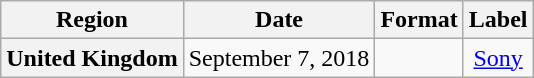<table class="wikitable plainrowheaders" style="text-align:center">
<tr>
<th>Region</th>
<th>Date</th>
<th>Format</th>
<th>Label</th>
</tr>
<tr>
<th scope="row">United Kingdom</th>
<td>September 7, 2018</td>
<td></td>
<td><a href='#'>Sony</a></td>
</tr>
</table>
